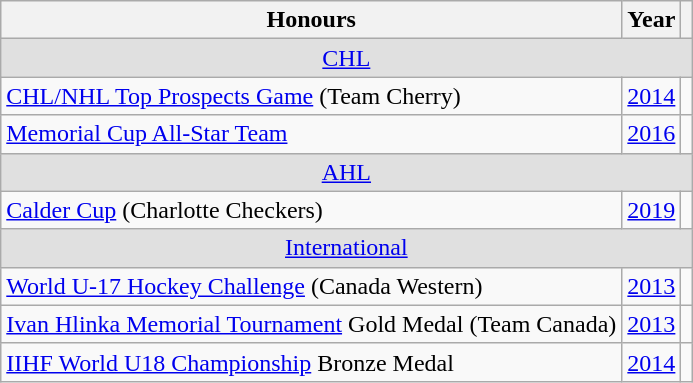<table class="wikitable">
<tr>
<th>Honours</th>
<th>Year</th>
<th></th>
</tr>
<tr ALIGN="center" bgcolor="#e0e0e0">
<td colspan="3"><a href='#'>CHL</a></td>
</tr>
<tr>
<td><a href='#'>CHL/NHL Top Prospects Game</a> (Team Cherry)</td>
<td><a href='#'>2014</a></td>
<td></td>
</tr>
<tr>
<td><a href='#'>Memorial Cup All-Star Team</a></td>
<td><a href='#'>2016</a></td>
<td></td>
</tr>
<tr ALIGN="center" bgcolor="#e0e0e0">
<td colspan="3"><a href='#'>AHL</a></td>
</tr>
<tr>
<td><a href='#'>Calder Cup</a> (Charlotte Checkers)</td>
<td><a href='#'>2019</a></td>
<td></td>
</tr>
<tr ALIGN="center" bgcolor="#e0e0e0">
<td colspan="3"><a href='#'>International</a></td>
</tr>
<tr>
<td><a href='#'>World U-17 Hockey Challenge</a> (Canada Western)</td>
<td><a href='#'>2013</a></td>
<td></td>
</tr>
<tr>
<td><a href='#'>Ivan Hlinka Memorial Tournament</a> Gold Medal (Team Canada)</td>
<td><a href='#'>2013</a></td>
<td></td>
</tr>
<tr>
<td><a href='#'>IIHF World U18 Championship</a> Bronze Medal</td>
<td><a href='#'>2014</a></td>
<td></td>
</tr>
</table>
